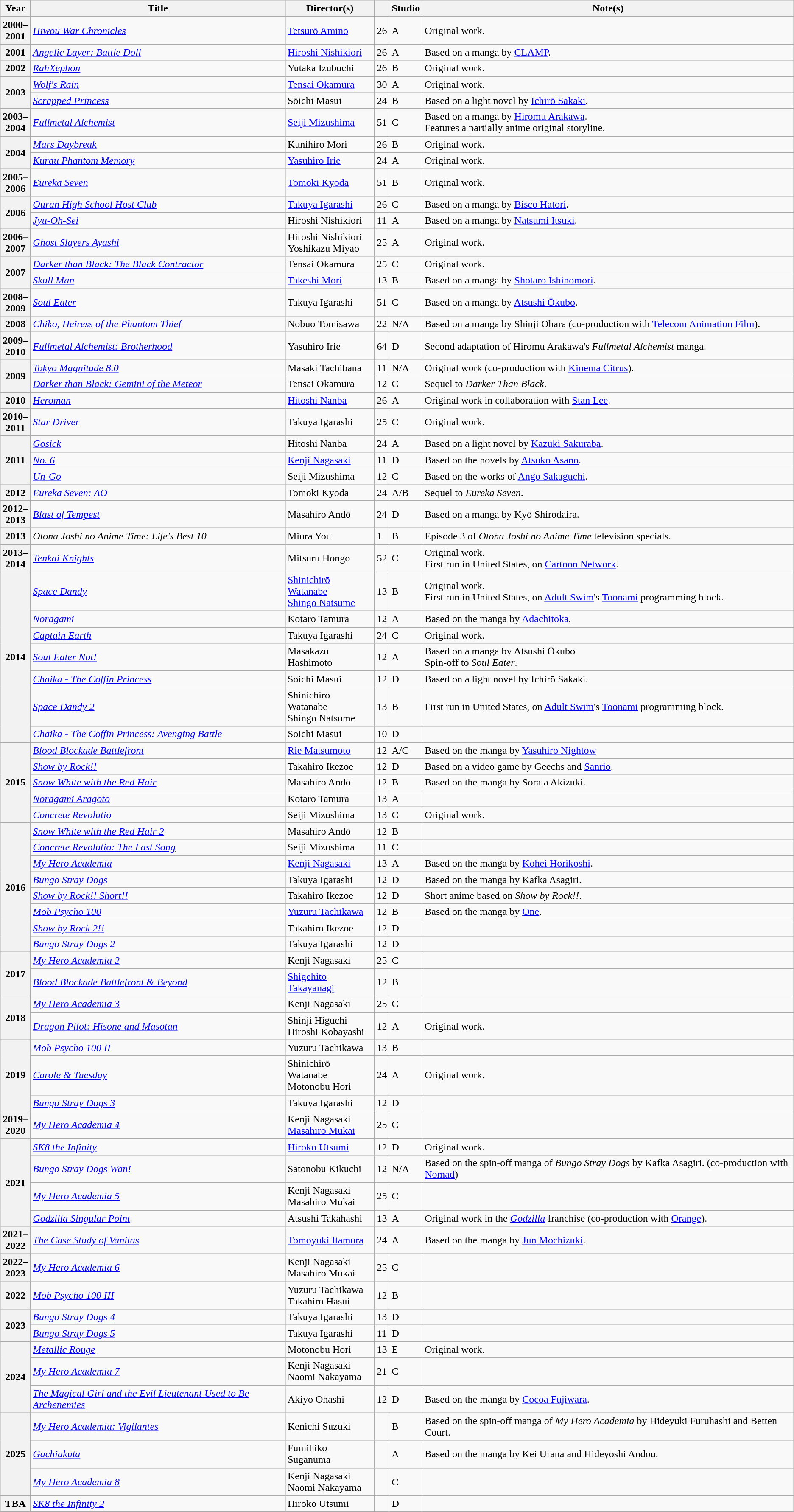<table class="wikitable sortable plainrowheaders">
<tr>
<th scope="col" class="unsortable" width=10>Year</th>
<th scope="col">Title</th>
<th scope="col">Director(s)</th>
<th scope="col"></th>
<th scope="col">Studio</th>
<th scope="col" class="unsortable">Note(s)</th>
</tr>
<tr>
<th scope="row">2000–2001</th>
<td><em><a href='#'>Hiwou War Chronicles</a></em></td>
<td><a href='#'>Tetsurō Amino</a></td>
<td>26</td>
<td>A</td>
<td align=left>Original work.</td>
</tr>
<tr>
<th scope="row">2001</th>
<td><em><a href='#'>Angelic Layer: Battle Doll</a></em></td>
<td><a href='#'>Hiroshi Nishikiori</a></td>
<td>26</td>
<td>A</td>
<td align=left>Based on a manga by <a href='#'>CLAMP</a>.</td>
</tr>
<tr>
<th scope="row">2002</th>
<td><em><a href='#'>RahXephon</a></em></td>
<td>Yutaka Izubuchi</td>
<td>26</td>
<td>B</td>
<td align=left>Original work.</td>
</tr>
<tr>
<th rowspan="2" scope="row">2003</th>
<td><em><a href='#'>Wolf's Rain</a></em></td>
<td><a href='#'>Tensai Okamura</a></td>
<td>30</td>
<td>A</td>
<td align=left>Original work.</td>
</tr>
<tr>
<td><em><a href='#'>Scrapped Princess</a></em></td>
<td>Sōichi Masui</td>
<td>24</td>
<td>B</td>
<td align=left>Based on a light novel by <a href='#'>Ichirō Sakaki</a>.</td>
</tr>
<tr>
<th scope="row">2003–2004</th>
<td><em><a href='#'>Fullmetal Alchemist</a></em></td>
<td><a href='#'>Seiji Mizushima</a></td>
<td>51</td>
<td>C</td>
<td align=left>Based on a manga by <a href='#'>Hiromu Arakawa</a>.<br>Features a partially anime original storyline.</td>
</tr>
<tr>
<th scope="row" rowspan="2">2004</th>
<td><em><a href='#'>Mars Daybreak</a></em></td>
<td>Kunihiro Mori</td>
<td>26</td>
<td>B</td>
<td align=left>Original work.</td>
</tr>
<tr>
<td><em><a href='#'>Kurau Phantom Memory</a></em></td>
<td><a href='#'>Yasuhiro Irie</a></td>
<td>24</td>
<td>A</td>
<td align=left>Original work.</td>
</tr>
<tr>
<th scope="row">2005–2006</th>
<td><em><a href='#'>Eureka Seven</a></em></td>
<td><a href='#'>Tomoki Kyoda</a></td>
<td>51</td>
<td>B</td>
<td align=left>Original work.</td>
</tr>
<tr>
<th rowspan="2" scope="row">2006</th>
<td><em><a href='#'>Ouran High School Host Club</a></em></td>
<td><a href='#'>Takuya Igarashi</a></td>
<td>26</td>
<td>C</td>
<td align=left>Based on a manga by <a href='#'>Bisco Hatori</a>.</td>
</tr>
<tr>
<td><em><a href='#'>Jyu-Oh-Sei</a></em></td>
<td>Hiroshi Nishikiori</td>
<td>11</td>
<td>A</td>
<td align=left>Based on a manga by <a href='#'>Natsumi Itsuki</a>.</td>
</tr>
<tr>
<th scope="row">2006–2007</th>
<td><em><a href='#'>Ghost Slayers Ayashi</a></em></td>
<td>Hiroshi Nishikiori<br>Yoshikazu Miyao </td>
<td>25</td>
<td>A</td>
<td align=left>Original work.</td>
</tr>
<tr>
<th scope="row" rowspan="2">2007</th>
<td><em><a href='#'>Darker than Black: The Black Contractor</a></em></td>
<td>Tensai Okamura</td>
<td>25</td>
<td>C</td>
<td align=left>Original work.</td>
</tr>
<tr>
<td><em><a href='#'>Skull Man</a></em></td>
<td><a href='#'>Takeshi Mori</a></td>
<td>13</td>
<td>B</td>
<td align=left>Based on a manga by <a href='#'>Shotaro Ishinomori</a>.</td>
</tr>
<tr>
<th scope="row">2008–2009</th>
<td><em><a href='#'>Soul Eater</a></em></td>
<td>Takuya Igarashi</td>
<td>51</td>
<td>C</td>
<td align=left>Based on a manga by <a href='#'>Atsushi Ōkubo</a>.</td>
</tr>
<tr>
<th scope="row">2008</th>
<td><em><a href='#'>Chiko, Heiress of the Phantom Thief</a></em></td>
<td>Nobuo Tomisawa</td>
<td>22</td>
<td>N/A</td>
<td align=left>Based on a manga by Shinji Ohara (co-production with <a href='#'>Telecom Animation Film</a>).</td>
</tr>
<tr>
<th scope="row">2009–2010</th>
<td><em><a href='#'>Fullmetal Alchemist: Brotherhood</a></em></td>
<td>Yasuhiro Irie</td>
<td>64</td>
<td>D</td>
<td align=left>Second adaptation of Hiromu Arakawa's <em>Fullmetal Alchemist</em> manga.</td>
</tr>
<tr>
<th scope="row" rowspan="2">2009</th>
<td><em><a href='#'>Tokyo Magnitude 8.0</a></em></td>
<td>Masaki Tachibana</td>
<td>11</td>
<td>N/A</td>
<td align=left>Original work (co-production with <a href='#'>Kinema Citrus</a>).</td>
</tr>
<tr>
<td><em><a href='#'>Darker than Black: Gemini of the Meteor</a></em></td>
<td>Tensai Okamura</td>
<td>12</td>
<td>C</td>
<td align=left>Sequel to <em>Darker Than Black</em>.</td>
</tr>
<tr>
<th scope="row">2010</th>
<td><em><a href='#'>Heroman</a></em></td>
<td><a href='#'>Hitoshi Nanba</a></td>
<td>26</td>
<td>A</td>
<td align=left>Original work in collaboration with <a href='#'>Stan Lee</a>.</td>
</tr>
<tr>
<th scope="row">2010–2011</th>
<td><em><a href='#'>Star Driver</a></em></td>
<td>Takuya Igarashi</td>
<td>25</td>
<td>C</td>
<td align=left>Original work.</td>
</tr>
<tr>
<th scope="row" rowspan="3">2011</th>
<td><em><a href='#'>Gosick</a></em></td>
<td>Hitoshi Nanba</td>
<td>24</td>
<td>A</td>
<td align=left>Based on a light novel by <a href='#'>Kazuki Sakuraba</a>.</td>
</tr>
<tr>
<td><em><a href='#'>No. 6</a></em></td>
<td><a href='#'>Kenji Nagasaki</a></td>
<td>11</td>
<td>D</td>
<td align=left>Based on the novels by <a href='#'>Atsuko Asano</a>.</td>
</tr>
<tr>
<td><em><a href='#'>Un-Go</a></em></td>
<td>Seiji Mizushima</td>
<td>12</td>
<td>C</td>
<td align=left>Based on the works of <a href='#'>Ango Sakaguchi</a>.</td>
</tr>
<tr>
<th scope="row">2012</th>
<td><em><a href='#'>Eureka Seven: AO</a></em></td>
<td>Tomoki Kyoda</td>
<td>24</td>
<td>A/B</td>
<td align=left>Sequel to <em>Eureka Seven</em>.</td>
</tr>
<tr>
<th scope="row">2012–2013</th>
<td><em><a href='#'>Blast of Tempest</a></em></td>
<td>Masahiro Andō</td>
<td>24</td>
<td>D</td>
<td align=left>Based on a manga by Kyō Shirodaira.</td>
</tr>
<tr>
<th scope="row">2013</th>
<td><em>Otona Joshi no Anime Time: Life's Best 10</em></td>
<td>Miura You</td>
<td>1</td>
<td>B</td>
<td align=left>Episode 3 of <em>Otona Joshi no Anime Time</em> television specials.</td>
</tr>
<tr>
<th scope="row">2013–2014</th>
<td><em><a href='#'>Tenkai Knights</a></em></td>
<td>Mitsuru Hongo</td>
<td>52</td>
<td>C</td>
<td align=left>Original work.<br>First run in United States, on <a href='#'>Cartoon Network</a>.</td>
</tr>
<tr>
<th scope="row" rowspan="7">2014</th>
<td><em><a href='#'>Space Dandy</a></em></td>
<td><a href='#'>Shinichirō Watanabe</a> <br><a href='#'>Shingo Natsume</a></td>
<td>13</td>
<td>B</td>
<td align=left>Original work.<br>First run in United States, on <a href='#'>Adult Swim</a>'s <a href='#'>Toonami</a> programming block.</td>
</tr>
<tr>
<td><em><a href='#'>Noragami</a></em></td>
<td>Kotaro Tamura</td>
<td>12</td>
<td>A</td>
<td align=left>Based on the manga by <a href='#'>Adachitoka</a>.</td>
</tr>
<tr>
<td><em><a href='#'>Captain Earth</a></em></td>
<td>Takuya Igarashi</td>
<td>24</td>
<td>C</td>
<td align=left>Original work.</td>
</tr>
<tr>
<td><em><a href='#'>Soul Eater Not!</a></em></td>
<td>Masakazu Hashimoto</td>
<td>12</td>
<td>A</td>
<td align=left>Based on a manga by Atsushi Ōkubo<br>Spin-off to <em>Soul Eater</em>.</td>
</tr>
<tr>
<td><em><a href='#'>Chaika - The Coffin Princess</a></em></td>
<td>Soichi Masui</td>
<td>12</td>
<td>D</td>
<td align=left>Based on a light novel by Ichirō Sakaki.</td>
</tr>
<tr>
<td><em><a href='#'>Space Dandy 2</a></em></td>
<td>Shinichirō Watanabe <br>Shingo Natsume</td>
<td>13</td>
<td>B</td>
<td align=left>First run in United States, on <a href='#'>Adult Swim</a>'s <a href='#'>Toonami</a> programming block.</td>
</tr>
<tr>
<td><em><a href='#'>Chaika - The Coffin Princess: Avenging Battle</a></em></td>
<td>Soichi Masui</td>
<td>10</td>
<td>D</td>
<td align=left></td>
</tr>
<tr>
<th scope="row" rowspan="5">2015</th>
<td><em><a href='#'>Blood Blockade Battlefront</a></em></td>
<td><a href='#'>Rie Matsumoto</a></td>
<td>12</td>
<td>A/C</td>
<td align=left>Based on the manga by <a href='#'>Yasuhiro Nightow</a></td>
</tr>
<tr>
<td><em><a href='#'>Show by Rock!!</a></em></td>
<td>Takahiro Ikezoe</td>
<td>12</td>
<td>D</td>
<td align=left>Based on a video game by Geechs and <a href='#'>Sanrio</a>.</td>
</tr>
<tr>
<td><em><a href='#'>Snow White with the Red Hair</a></em></td>
<td>Masahiro Andō</td>
<td>12</td>
<td>B</td>
<td align=left>Based on the manga by Sorata Akizuki.</td>
</tr>
<tr>
<td><em><a href='#'>Noragami Aragoto</a></em></td>
<td>Kotaro Tamura</td>
<td>13</td>
<td>A</td>
<td align="left"></td>
</tr>
<tr>
<td><em><a href='#'>Concrete Revolutio</a></em></td>
<td>Seiji Mizushima</td>
<td>13</td>
<td>C</td>
<td align=left>Original work.</td>
</tr>
<tr>
<th scope="row" rowspan="8">2016</th>
<td><em><a href='#'>Snow White with the Red Hair 2</a></em></td>
<td>Masahiro Andō</td>
<td>12</td>
<td>B</td>
<td align=left></td>
</tr>
<tr>
<td><em><a href='#'>Concrete Revolutio: The Last Song</a></em></td>
<td>Seiji Mizushima</td>
<td>11</td>
<td>C</td>
<td align=left></td>
</tr>
<tr>
<td><em><a href='#'>My Hero Academia</a></em></td>
<td><a href='#'>Kenji Nagasaki</a></td>
<td>13</td>
<td>A</td>
<td align=left>Based on the manga by <a href='#'>Kōhei Horikoshi</a>.</td>
</tr>
<tr>
<td><em><a href='#'>Bungo Stray Dogs</a></em></td>
<td>Takuya Igarashi</td>
<td>12</td>
<td>D</td>
<td align=left>Based on the manga by Kafka Asagiri.</td>
</tr>
<tr>
<td><em><a href='#'>Show by Rock!! Short!!</a></em></td>
<td>Takahiro Ikezoe</td>
<td>12</td>
<td>D</td>
<td align=left>Short anime based on <em>Show by Rock!!</em>.</td>
</tr>
<tr>
<td><em><a href='#'>Mob Psycho 100</a></em></td>
<td><a href='#'>Yuzuru Tachikawa</a></td>
<td>12</td>
<td>B</td>
<td align=left>Based on the manga by <a href='#'>One</a>.</td>
</tr>
<tr>
<td><em><a href='#'>Show by Rock 2!!</a></em></td>
<td>Takahiro Ikezoe</td>
<td>12</td>
<td>D</td>
<td align=left></td>
</tr>
<tr>
<td><em><a href='#'>Bungo Stray Dogs 2</a></em></td>
<td>Takuya Igarashi</td>
<td>12</td>
<td>D</td>
<td align=left></td>
</tr>
<tr>
<th scope="row" rowspan="2">2017</th>
<td><em><a href='#'>My Hero Academia 2</a></em></td>
<td>Kenji Nagasaki</td>
<td>25</td>
<td>C</td>
<td align=left></td>
</tr>
<tr>
<td><em><a href='#'>Blood Blockade Battlefront & Beyond</a></em></td>
<td><a href='#'>Shigehito Takayanagi</a></td>
<td>12</td>
<td>B</td>
<td align=left></td>
</tr>
<tr>
<th scope="row" rowspan="2">2018</th>
<td><em><a href='#'>My Hero Academia 3</a></em></td>
<td>Kenji Nagasaki</td>
<td>25</td>
<td>C</td>
<td align=left></td>
</tr>
<tr>
<td><em><a href='#'>Dragon Pilot: Hisone and Masotan</a></em></td>
<td>Shinji Higuchi <br>Hiroshi Kobayashi</td>
<td>12</td>
<td>A</td>
<td align=left>Original work.</td>
</tr>
<tr>
<th rowspan="3" scope="row">2019</th>
<td><em><a href='#'>Mob Psycho 100 II</a></em></td>
<td>Yuzuru Tachikawa</td>
<td>13</td>
<td>B</td>
<td align=left></td>
</tr>
<tr>
<td><em><a href='#'>Carole & Tuesday</a></em></td>
<td>Shinichirō Watanabe <br>Motonobu Hori</td>
<td>24</td>
<td>A</td>
<td align=left>Original work.</td>
</tr>
<tr>
<td><em><a href='#'>Bungo Stray Dogs 3</a></em></td>
<td>Takuya Igarashi</td>
<td>12</td>
<td>D</td>
<td align=left></td>
</tr>
<tr>
<th scope="row">2019–2020</th>
<td><em><a href='#'>My Hero Academia 4</a></em></td>
<td>Kenji Nagasaki <br><a href='#'>Masahiro Mukai</a></td>
<td>25</td>
<td>C</td>
<td align=left></td>
</tr>
<tr>
<th scope="row" rowspan="4">2021</th>
<td><em><a href='#'>SK8 the Infinity</a></em></td>
<td><a href='#'>Hiroko Utsumi</a></td>
<td>12</td>
<td>D</td>
<td align="left">Original work.</td>
</tr>
<tr>
<td><em><a href='#'>Bungo Stray Dogs Wan!</a></em></td>
<td>Satonobu Kikuchi</td>
<td>12</td>
<td>N/A</td>
<td align="left">Based on the spin-off manga of <em>Bungo Stray Dogs</em> by Kafka Asagiri. (co-production with <a href='#'>Nomad</a>)</td>
</tr>
<tr>
<td><em><a href='#'>My Hero Academia 5</a></em></td>
<td>Kenji Nagasaki <br>Masahiro Mukai</td>
<td>25</td>
<td>C</td>
<td align="left"></td>
</tr>
<tr>
<td><em><a href='#'>Godzilla Singular Point</a></em></td>
<td>Atsushi Takahashi</td>
<td>13</td>
<td>A</td>
<td align="left">Original work in the <a href='#'><em>Godzilla</em></a> franchise (co-production with <a href='#'>Orange</a>).</td>
</tr>
<tr>
<th scope="row">2021–2022</th>
<td><em><a href='#'>The Case Study of Vanitas</a></em></td>
<td><a href='#'>Tomoyuki Itamura</a></td>
<td>24</td>
<td>A</td>
<td align=left>Based on the manga by <a href='#'>Jun Mochizuki</a>.</td>
</tr>
<tr>
<th scope="row">2022–2023</th>
<td><em><a href='#'>My Hero Academia 6</a></em></td>
<td>Kenji Nagasaki <br>Masahiro Mukai</td>
<td>25</td>
<td>C</td>
<td align="left"></td>
</tr>
<tr>
<th scope="row">2022</th>
<td><em><a href='#'>Mob Psycho 100 III</a></em></td>
<td>Yuzuru Tachikawa <br>Takahiro Hasui</td>
<td>12</td>
<td>B</td>
<td align=left></td>
</tr>
<tr>
<th scope="row" rowspan="2">2023</th>
<td><em><a href='#'>Bungo Stray Dogs 4</a></em></td>
<td>Takuya Igarashi</td>
<td>13</td>
<td>D</td>
<td align=left></td>
</tr>
<tr>
<td><em><a href='#'>Bungo Stray Dogs 5</a></em></td>
<td>Takuya Igarashi</td>
<td>11</td>
<td>D</td>
<td align=left></td>
</tr>
<tr>
<th scope="row" rowspan="3">2024</th>
<td><em><a href='#'>Metallic Rouge</a></em></td>
<td>Motonobu Hori</td>
<td>13</td>
<td>E</td>
<td align=left>Original work.</td>
</tr>
<tr>
<td><em><a href='#'>My Hero Academia 7</a></em></td>
<td>Kenji Nagasaki <br>Naomi Nakayama</td>
<td>21</td>
<td>C</td>
<td align="left"></td>
</tr>
<tr>
<td><em><a href='#'>The Magical Girl and the Evil Lieutenant Used to Be Archenemies</a></em></td>
<td>Akiyo Ohashi</td>
<td>12</td>
<td>D</td>
<td align="left">Based on the manga by <a href='#'>Cocoa Fujiwara</a>.</td>
</tr>
<tr>
<th scope="row" rowspan="3">2025</th>
<td><em><a href='#'>My Hero Academia: Vigilantes</a></em></td>
<td>Kenichi Suzuki</td>
<td></td>
<td>B</td>
<td align="left">Based on the spin-off manga of <em>My Hero Academia</em> by Hideyuki Furuhashi and Betten Court.</td>
</tr>
<tr>
<td><em><a href='#'>Gachiakuta</a></em></td>
<td>Fumihiko Suganuma</td>
<td></td>
<td>A</td>
<td align="left">Based on the manga by Kei Urana and Hideyoshi Andou.</td>
</tr>
<tr>
<td><em><a href='#'>My Hero Academia 8</a></em></td>
<td>Kenji Nagasaki <br>Naomi Nakayama</td>
<td></td>
<td>C</td>
<td align="left"></td>
</tr>
<tr>
<th scope="row">TBA</th>
<td><em><a href='#'>SK8 the Infinity 2</a></em></td>
<td>Hiroko Utsumi</td>
<td></td>
<td>D</td>
<td align="left"></td>
</tr>
<tr>
</tr>
</table>
